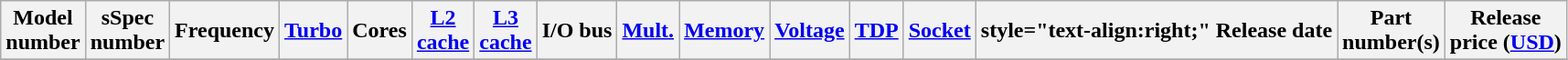<table class="wikitable">
<tr>
<th>Model<br>number</th>
<th>sSpec<br>number</th>
<th>Frequency</th>
<th><a href='#'>Turbo</a></th>
<th>Cores</th>
<th><a href='#'>L2<br>cache</a></th>
<th><a href='#'>L3<br>cache</a></th>
<th>I/O bus</th>
<th><a href='#'>Mult.</a></th>
<th><a href='#'>Memory</a></th>
<th><a href='#'>Voltage</a></th>
<th><a href='#'>TDP</a></th>
<th><a href='#'>Socket</a></th>
<th>style="text-align:right;"  Release date</th>
<th>Part<br>number(s)</th>
<th>Release<br>price (<a href='#'>USD</a>)</th>
</tr>
<tr>
</tr>
</table>
